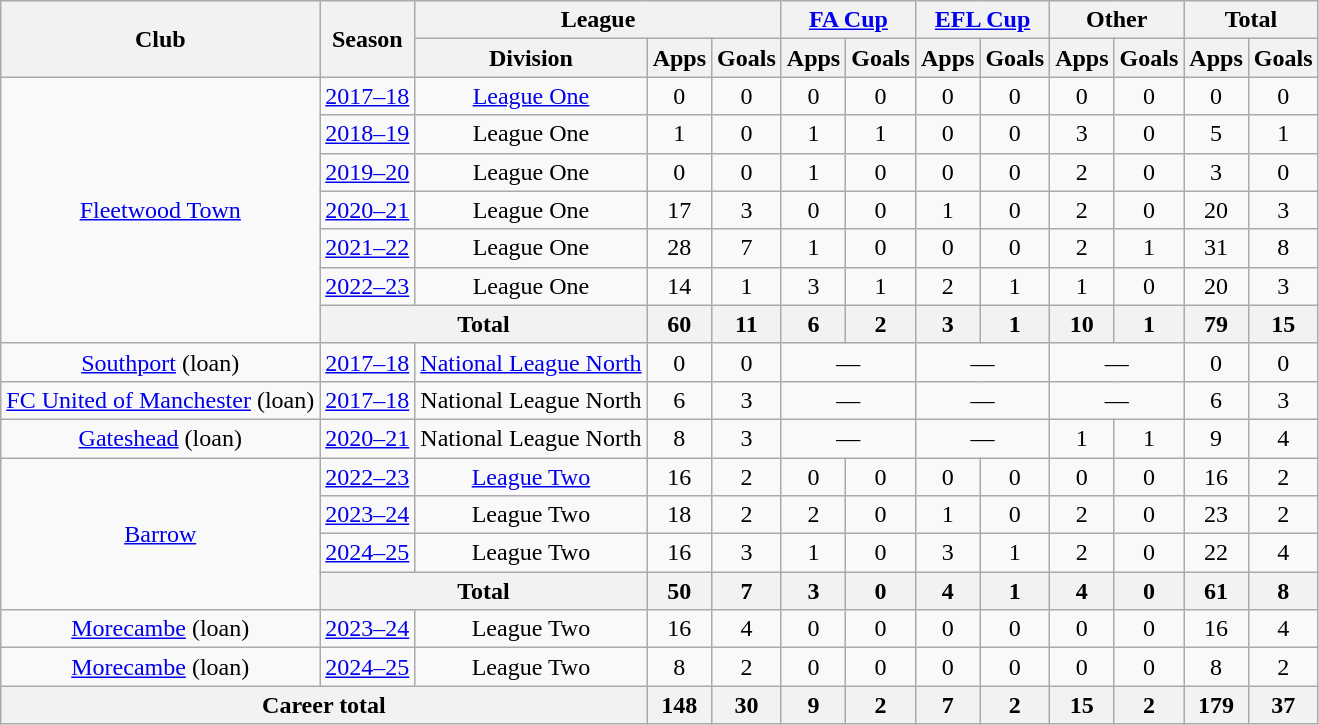<table class=wikitable style=text-align:center>
<tr>
<th rowspan=2>Club</th>
<th rowspan=2>Season</th>
<th colspan=3>League</th>
<th colspan=2><a href='#'>FA Cup</a></th>
<th colspan=2><a href='#'>EFL Cup</a></th>
<th colspan=2>Other</th>
<th colspan=2>Total</th>
</tr>
<tr>
<th>Division</th>
<th>Apps</th>
<th>Goals</th>
<th>Apps</th>
<th>Goals</th>
<th>Apps</th>
<th>Goals</th>
<th>Apps</th>
<th>Goals</th>
<th>Apps</th>
<th>Goals</th>
</tr>
<tr>
<td rowspan=7><a href='#'>Fleetwood Town</a></td>
<td><a href='#'>2017–18</a></td>
<td><a href='#'>League One</a></td>
<td>0</td>
<td>0</td>
<td>0</td>
<td>0</td>
<td>0</td>
<td>0</td>
<td>0</td>
<td>0</td>
<td>0</td>
<td>0</td>
</tr>
<tr>
<td><a href='#'>2018–19</a></td>
<td>League One</td>
<td>1</td>
<td>0</td>
<td>1</td>
<td>1</td>
<td>0</td>
<td>0</td>
<td>3</td>
<td>0</td>
<td>5</td>
<td>1</td>
</tr>
<tr>
<td><a href='#'>2019–20</a></td>
<td>League One</td>
<td>0</td>
<td>0</td>
<td>1</td>
<td>0</td>
<td>0</td>
<td>0</td>
<td>2</td>
<td>0</td>
<td>3</td>
<td>0</td>
</tr>
<tr>
<td><a href='#'>2020–21</a></td>
<td>League One</td>
<td>17</td>
<td>3</td>
<td>0</td>
<td>0</td>
<td>1</td>
<td>0</td>
<td>2</td>
<td>0</td>
<td>20</td>
<td>3</td>
</tr>
<tr>
<td><a href='#'>2021–22</a></td>
<td>League One</td>
<td>28</td>
<td>7</td>
<td>1</td>
<td>0</td>
<td>0</td>
<td>0</td>
<td>2</td>
<td>1</td>
<td>31</td>
<td>8</td>
</tr>
<tr>
<td><a href='#'>2022–23</a></td>
<td>League One</td>
<td>14</td>
<td>1</td>
<td>3</td>
<td>1</td>
<td>2</td>
<td>1</td>
<td>1</td>
<td>0</td>
<td>20</td>
<td>3</td>
</tr>
<tr>
<th colspan=2>Total</th>
<th>60</th>
<th>11</th>
<th>6</th>
<th>2</th>
<th>3</th>
<th>1</th>
<th>10</th>
<th>1</th>
<th>79</th>
<th>15</th>
</tr>
<tr>
<td><a href='#'>Southport</a> (loan)</td>
<td><a href='#'>2017–18</a></td>
<td><a href='#'>National League North</a></td>
<td>0</td>
<td>0</td>
<td colspan=2>—</td>
<td colspan=2>—</td>
<td colspan=2>—</td>
<td>0</td>
<td>0</td>
</tr>
<tr>
<td><a href='#'>FC United of Manchester</a> (loan)</td>
<td><a href='#'>2017–18</a></td>
<td>National League North</td>
<td>6</td>
<td>3</td>
<td colspan=2>—</td>
<td colspan=2>—</td>
<td colspan=2>—</td>
<td>6</td>
<td>3</td>
</tr>
<tr>
<td><a href='#'>Gateshead</a> (loan)</td>
<td><a href='#'>2020–21</a></td>
<td>National League North</td>
<td>8</td>
<td>3</td>
<td colspan=2>—</td>
<td colspan=2>—</td>
<td>1</td>
<td>1</td>
<td>9</td>
<td>4</td>
</tr>
<tr>
<td rowspan=4><a href='#'>Barrow</a></td>
<td><a href='#'>2022–23</a></td>
<td><a href='#'>League Two</a></td>
<td>16</td>
<td>2</td>
<td>0</td>
<td>0</td>
<td>0</td>
<td>0</td>
<td>0</td>
<td>0</td>
<td>16</td>
<td>2</td>
</tr>
<tr>
<td><a href='#'>2023–24</a></td>
<td>League Two</td>
<td>18</td>
<td>2</td>
<td>2</td>
<td>0</td>
<td>1</td>
<td>0</td>
<td>2</td>
<td>0</td>
<td>23</td>
<td>2</td>
</tr>
<tr>
<td><a href='#'>2024–25</a></td>
<td>League Two</td>
<td>16</td>
<td>3</td>
<td>1</td>
<td>0</td>
<td>3</td>
<td>1</td>
<td>2</td>
<td>0</td>
<td>22</td>
<td>4</td>
</tr>
<tr>
<th colspan=2>Total</th>
<th>50</th>
<th>7</th>
<th>3</th>
<th>0</th>
<th>4</th>
<th>1</th>
<th>4</th>
<th>0</th>
<th>61</th>
<th>8</th>
</tr>
<tr>
<td><a href='#'>Morecambe</a> (loan)</td>
<td><a href='#'>2023–24</a></td>
<td>League Two</td>
<td>16</td>
<td>4</td>
<td>0</td>
<td>0</td>
<td>0</td>
<td>0</td>
<td>0</td>
<td>0</td>
<td>16</td>
<td>4</td>
</tr>
<tr>
<td><a href='#'>Morecambe</a> (loan)</td>
<td><a href='#'>2024–25</a></td>
<td>League Two</td>
<td>8</td>
<td>2</td>
<td>0</td>
<td>0</td>
<td>0</td>
<td>0</td>
<td>0</td>
<td>0</td>
<td>8</td>
<td>2</td>
</tr>
<tr>
<th colspan=3>Career total</th>
<th>148</th>
<th>30</th>
<th>9</th>
<th>2</th>
<th>7</th>
<th>2</th>
<th>15</th>
<th>2</th>
<th>179</th>
<th>37</th>
</tr>
</table>
